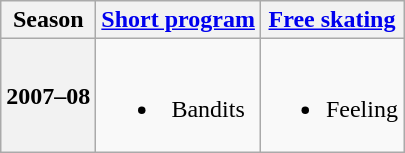<table class="wikitable" style="text-align:center">
<tr>
<th>Season</th>
<th><a href='#'>Short program</a></th>
<th><a href='#'>Free skating</a></th>
</tr>
<tr>
<th>2007–08 <br> </th>
<td><br><ul><li>Bandits <br></li></ul></td>
<td><br><ul><li>Feeling <br></li></ul></td>
</tr>
</table>
